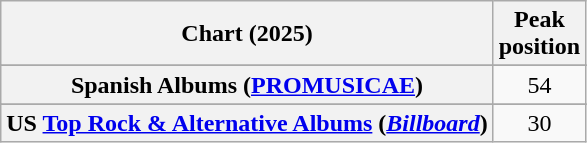<table class="wikitable sortable plainrowheaders" style="text-align:center">
<tr>
<th scope="col">Chart (2025)</th>
<th scope="col">Peak<br>position</th>
</tr>
<tr>
</tr>
<tr>
</tr>
<tr>
</tr>
<tr>
</tr>
<tr>
</tr>
<tr>
<th scope="row">Spanish Albums (<a href='#'>PROMUSICAE</a>)</th>
<td>54</td>
</tr>
<tr>
</tr>
<tr>
</tr>
<tr>
</tr>
<tr>
</tr>
<tr>
</tr>
<tr>
</tr>
<tr>
</tr>
<tr>
<th scope="row">US <a href='#'>Top Rock & Alternative Albums</a> (<em><a href='#'>Billboard</a></em>)</th>
<td>30</td>
</tr>
</table>
